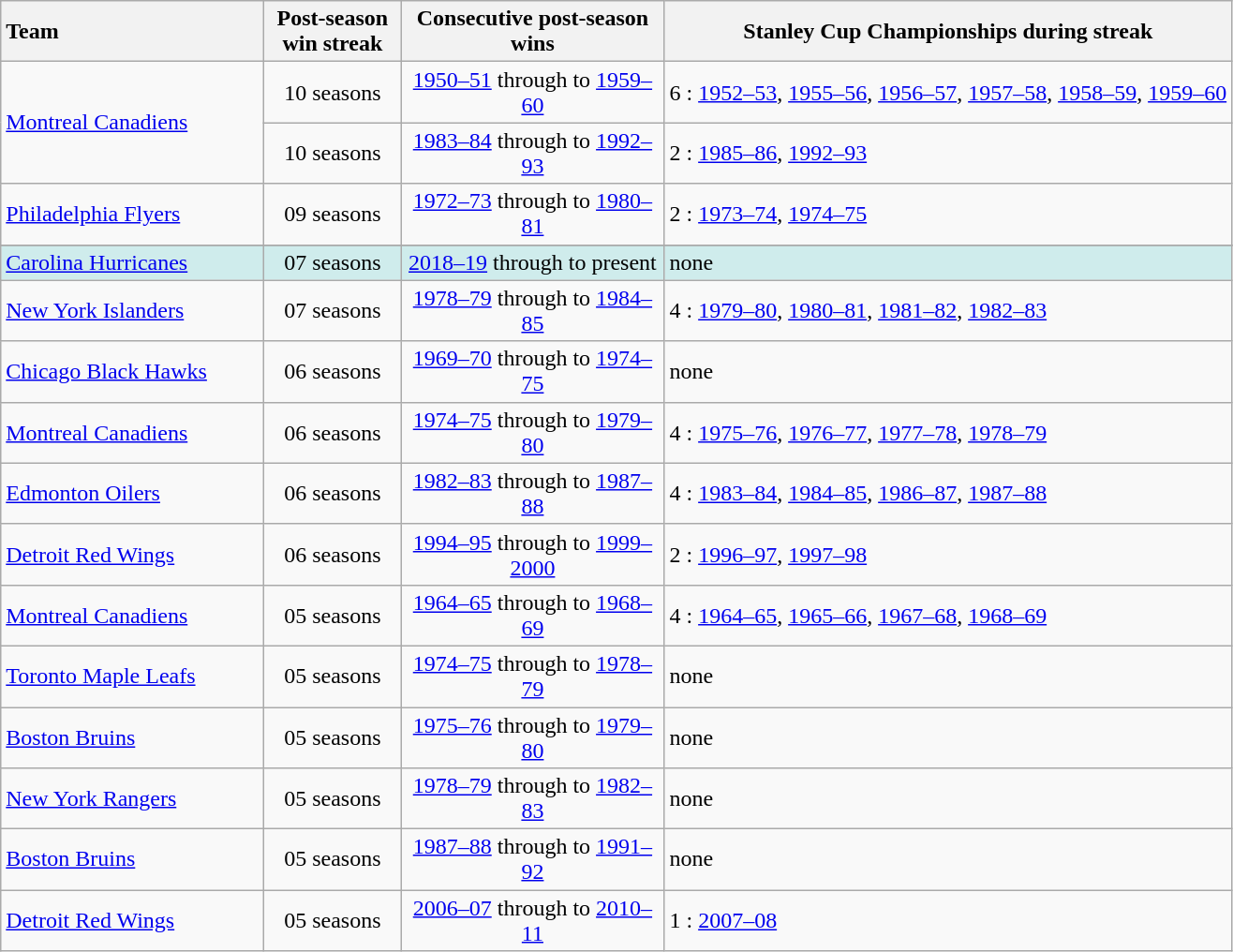<table class="wikitable sortable" style="text-align:center">
<tr>
<th style="text-align:left" width="180pt">Team</th>
<th width="90pt">Post-season win streak</th>
<th width="180pt">Consecutive post-season wins</th>
<th class="unsortable">Stanley Cup Championships during streak</th>
</tr>
<tr>
<td rowspan="2" align="left"><a href='#'>Montreal Canadiens</a></td>
<td>10 seasons</td>
<td><a href='#'>1950–51</a> through to <a href='#'>1959–60</a></td>
<td align="left">6 : <a href='#'>1952–53</a>, <a href='#'>1955–56</a>, <a href='#'>1956–57</a>, <a href='#'>1957–58</a>, <a href='#'>1958–59</a>, <a href='#'>1959–60</a></td>
</tr>
<tr>
<td>10 seasons</td>
<td><a href='#'>1983–84</a> through to <a href='#'>1992–93</a></td>
<td align="left">2 : <a href='#'>1985–86</a>, <a href='#'>1992–93</a></td>
</tr>
<tr>
<td align="left"><a href='#'>Philadelphia Flyers</a></td>
<td><span>0</span>9 seasons</td>
<td><a href='#'>1972–73</a> through to <a href='#'>1980–81</a></td>
<td align="left">2 : <a href='#'>1973–74</a>, <a href='#'>1974–75</a></td>
</tr>
<tr>
</tr>
<tr style="background:#CFECEC">
<td align="left"><a href='#'>Carolina Hurricanes</a></td>
<td><span>0</span>7 seasons</td>
<td><a href='#'>2018–19</a> through to present</td>
<td align="left">none</td>
</tr>
<tr>
<td align="left"><a href='#'>New York Islanders</a></td>
<td><span>0</span>7 seasons</td>
<td><a href='#'>1978–79</a> through to <a href='#'>1984–85</a></td>
<td align="left">4 : <a href='#'>1979–80</a>, <a href='#'>1980–81</a>, <a href='#'>1981–82</a>, <a href='#'>1982–83</a></td>
</tr>
<tr>
<td align="left"><a href='#'>Chicago Black Hawks</a></td>
<td><span>0</span>6 seasons</td>
<td><a href='#'>1969–70</a> through to <a href='#'>1974–75</a></td>
<td align="left">none</td>
</tr>
<tr>
<td align="left"><a href='#'>Montreal Canadiens</a></td>
<td><span>0</span>6 seasons</td>
<td><a href='#'>1974–75</a> through to <a href='#'>1979–80</a></td>
<td align="left">4 : <a href='#'>1975–76</a>, <a href='#'>1976–77</a>, <a href='#'>1977–78</a>, <a href='#'>1978–79</a></td>
</tr>
<tr>
<td align="left"><a href='#'>Edmonton Oilers</a></td>
<td><span>0</span>6 seasons</td>
<td><a href='#'>1982–83</a> through to <a href='#'>1987–88</a></td>
<td align="left">4 : <a href='#'>1983–84</a>, <a href='#'>1984–85</a>, <a href='#'>1986–87</a>, <a href='#'>1987–88</a></td>
</tr>
<tr>
<td align="left"><a href='#'>Detroit Red Wings</a></td>
<td><span>0</span>6 seasons</td>
<td><a href='#'>1994–95</a> through to <a href='#'>1999–2000</a></td>
<td align="left">2 : <a href='#'>1996–97</a>, <a href='#'>1997–98</a></td>
</tr>
<tr>
<td align="left"><a href='#'>Montreal Canadiens</a></td>
<td><span>0</span>5 seasons</td>
<td><a href='#'>1964–65</a> through to <a href='#'>1968–69</a></td>
<td align="left">4 : <a href='#'>1964–65</a>, <a href='#'>1965–66</a>, <a href='#'>1967–68</a>, <a href='#'>1968–69</a></td>
</tr>
<tr>
<td align="left"><a href='#'>Toronto Maple Leafs</a></td>
<td><span>0</span>5 seasons</td>
<td><a href='#'>1974–75</a> through to <a href='#'>1978–79</a></td>
<td align="left">none</td>
</tr>
<tr>
<td align="left"><a href='#'>Boston Bruins</a></td>
<td><span>0</span>5 seasons</td>
<td><a href='#'>1975–76</a> through to <a href='#'>1979–80</a></td>
<td align="left">none</td>
</tr>
<tr>
<td align="left"><a href='#'>New York Rangers</a></td>
<td><span>0</span>5 seasons</td>
<td><a href='#'>1978–79</a> through to <a href='#'>1982–83</a></td>
<td align="left">none</td>
</tr>
<tr>
<td align="left"><a href='#'>Boston Bruins</a></td>
<td><span>0</span>5 seasons</td>
<td><a href='#'>1987–88</a> through to <a href='#'>1991–92</a></td>
<td align="left">none</td>
</tr>
<tr>
<td align="left"><a href='#'>Detroit Red Wings</a></td>
<td><span>0</span>5 seasons</td>
<td><a href='#'>2006–07</a> through to <a href='#'>2010–11</a></td>
<td align="left">1 : <a href='#'>2007–08</a></td>
</tr>
</table>
